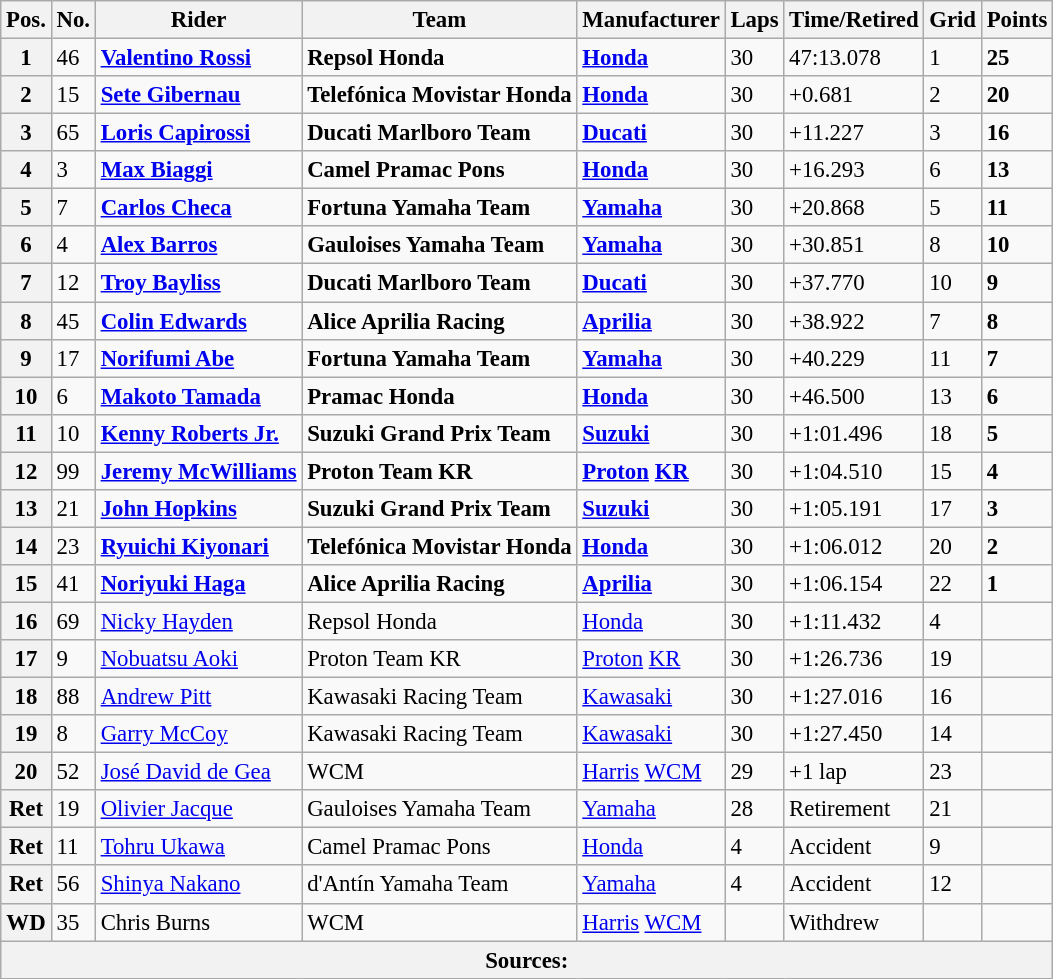<table class="wikitable" style="font-size: 95%;">
<tr>
<th>Pos.</th>
<th>No.</th>
<th>Rider</th>
<th>Team</th>
<th>Manufacturer</th>
<th>Laps</th>
<th>Time/Retired</th>
<th>Grid</th>
<th>Points</th>
</tr>
<tr>
<th>1</th>
<td>46</td>
<td> <strong><a href='#'>Valentino Rossi</a></strong></td>
<td><strong>Repsol Honda</strong></td>
<td><strong><a href='#'>Honda</a></strong></td>
<td>30</td>
<td>47:13.078</td>
<td>1</td>
<td><strong>25</strong></td>
</tr>
<tr>
<th>2</th>
<td>15</td>
<td> <strong><a href='#'>Sete Gibernau</a></strong></td>
<td><strong>Telefónica Movistar Honda</strong></td>
<td><strong><a href='#'>Honda</a></strong></td>
<td>30</td>
<td>+0.681</td>
<td>2</td>
<td><strong>20</strong></td>
</tr>
<tr>
<th>3</th>
<td>65</td>
<td> <strong><a href='#'>Loris Capirossi</a></strong></td>
<td><strong>Ducati Marlboro Team</strong></td>
<td><strong><a href='#'>Ducati</a></strong></td>
<td>30</td>
<td>+11.227</td>
<td>3</td>
<td><strong>16</strong></td>
</tr>
<tr>
<th>4</th>
<td>3</td>
<td> <strong><a href='#'>Max Biaggi</a></strong></td>
<td><strong>Camel Pramac Pons</strong></td>
<td><strong><a href='#'>Honda</a></strong></td>
<td>30</td>
<td>+16.293</td>
<td>6</td>
<td><strong>13</strong></td>
</tr>
<tr>
<th>5</th>
<td>7</td>
<td> <strong><a href='#'>Carlos Checa</a></strong></td>
<td><strong>Fortuna Yamaha Team</strong></td>
<td><strong><a href='#'>Yamaha</a></strong></td>
<td>30</td>
<td>+20.868</td>
<td>5</td>
<td><strong>11</strong></td>
</tr>
<tr>
<th>6</th>
<td>4</td>
<td> <strong><a href='#'>Alex Barros</a></strong></td>
<td><strong>Gauloises Yamaha Team</strong></td>
<td><strong><a href='#'>Yamaha</a></strong></td>
<td>30</td>
<td>+30.851</td>
<td>8</td>
<td><strong>10</strong></td>
</tr>
<tr>
<th>7</th>
<td>12</td>
<td> <strong><a href='#'>Troy Bayliss</a></strong></td>
<td><strong>Ducati Marlboro Team</strong></td>
<td><strong><a href='#'>Ducati</a></strong></td>
<td>30</td>
<td>+37.770</td>
<td>10</td>
<td><strong>9</strong></td>
</tr>
<tr>
<th>8</th>
<td>45</td>
<td> <strong><a href='#'>Colin Edwards</a></strong></td>
<td><strong>Alice Aprilia Racing</strong></td>
<td><strong><a href='#'>Aprilia</a></strong></td>
<td>30</td>
<td>+38.922</td>
<td>7</td>
<td><strong>8</strong></td>
</tr>
<tr>
<th>9</th>
<td>17</td>
<td> <strong><a href='#'>Norifumi Abe</a></strong></td>
<td><strong>Fortuna Yamaha Team</strong></td>
<td><strong><a href='#'>Yamaha</a></strong></td>
<td>30</td>
<td>+40.229</td>
<td>11</td>
<td><strong>7</strong></td>
</tr>
<tr>
<th>10</th>
<td>6</td>
<td> <strong><a href='#'>Makoto Tamada</a></strong></td>
<td><strong>Pramac Honda</strong></td>
<td><strong><a href='#'>Honda</a></strong></td>
<td>30</td>
<td>+46.500</td>
<td>13</td>
<td><strong>6</strong></td>
</tr>
<tr>
<th>11</th>
<td>10</td>
<td> <strong><a href='#'>Kenny Roberts Jr.</a></strong></td>
<td><strong>Suzuki Grand Prix Team</strong></td>
<td><strong><a href='#'>Suzuki</a></strong></td>
<td>30</td>
<td>+1:01.496</td>
<td>18</td>
<td><strong>5</strong></td>
</tr>
<tr>
<th>12</th>
<td>99</td>
<td> <strong><a href='#'>Jeremy McWilliams</a></strong></td>
<td><strong>Proton Team KR</strong></td>
<td><strong><a href='#'>Proton</a> <a href='#'>KR</a></strong></td>
<td>30</td>
<td>+1:04.510</td>
<td>15</td>
<td><strong>4</strong></td>
</tr>
<tr>
<th>13</th>
<td>21</td>
<td> <strong><a href='#'>John Hopkins</a></strong></td>
<td><strong>Suzuki Grand Prix Team</strong></td>
<td><strong><a href='#'>Suzuki</a></strong></td>
<td>30</td>
<td>+1:05.191</td>
<td>17</td>
<td><strong>3</strong></td>
</tr>
<tr>
<th>14</th>
<td>23</td>
<td> <strong><a href='#'>Ryuichi Kiyonari</a></strong></td>
<td><strong>Telefónica Movistar Honda</strong></td>
<td><strong><a href='#'>Honda</a></strong></td>
<td>30</td>
<td>+1:06.012</td>
<td>20</td>
<td><strong>2</strong></td>
</tr>
<tr>
<th>15</th>
<td>41</td>
<td> <strong><a href='#'>Noriyuki Haga</a></strong></td>
<td><strong>Alice Aprilia Racing</strong></td>
<td><strong><a href='#'>Aprilia</a></strong></td>
<td>30</td>
<td>+1:06.154</td>
<td>22</td>
<td><strong>1</strong></td>
</tr>
<tr>
<th>16</th>
<td>69</td>
<td> <a href='#'>Nicky Hayden</a></td>
<td>Repsol Honda</td>
<td><a href='#'>Honda</a></td>
<td>30</td>
<td>+1:11.432</td>
<td>4</td>
<td></td>
</tr>
<tr>
<th>17</th>
<td>9</td>
<td> <a href='#'>Nobuatsu Aoki</a></td>
<td>Proton Team KR</td>
<td><a href='#'>Proton</a> <a href='#'>KR</a></td>
<td>30</td>
<td>+1:26.736</td>
<td>19</td>
<td></td>
</tr>
<tr>
<th>18</th>
<td>88</td>
<td> <a href='#'>Andrew Pitt</a></td>
<td>Kawasaki Racing Team</td>
<td><a href='#'>Kawasaki</a></td>
<td>30</td>
<td>+1:27.016</td>
<td>16</td>
<td></td>
</tr>
<tr>
<th>19</th>
<td>8</td>
<td> <a href='#'>Garry McCoy</a></td>
<td>Kawasaki Racing Team</td>
<td><a href='#'>Kawasaki</a></td>
<td>30</td>
<td>+1:27.450</td>
<td>14</td>
<td></td>
</tr>
<tr>
<th>20</th>
<td>52</td>
<td> <a href='#'>José David de Gea</a></td>
<td>WCM</td>
<td><a href='#'>Harris</a> <a href='#'>WCM</a></td>
<td>29</td>
<td>+1 lap</td>
<td>23</td>
<td></td>
</tr>
<tr>
<th>Ret</th>
<td>19</td>
<td> <a href='#'>Olivier Jacque</a></td>
<td>Gauloises Yamaha Team</td>
<td><a href='#'>Yamaha</a></td>
<td>28</td>
<td>Retirement</td>
<td>21</td>
<td></td>
</tr>
<tr>
<th>Ret</th>
<td>11</td>
<td> <a href='#'>Tohru Ukawa</a></td>
<td>Camel Pramac Pons</td>
<td><a href='#'>Honda</a></td>
<td>4</td>
<td>Accident</td>
<td>9</td>
<td></td>
</tr>
<tr>
<th>Ret</th>
<td>56</td>
<td> <a href='#'>Shinya Nakano</a></td>
<td>d'Antín Yamaha Team</td>
<td><a href='#'>Yamaha</a></td>
<td>4</td>
<td>Accident</td>
<td>12</td>
<td></td>
</tr>
<tr>
<th>WD</th>
<td>35</td>
<td> Chris Burns</td>
<td>WCM</td>
<td><a href='#'>Harris</a> <a href='#'>WCM</a></td>
<td></td>
<td>Withdrew</td>
<td></td>
<td></td>
</tr>
<tr>
<th colspan=9>Sources: </th>
</tr>
</table>
